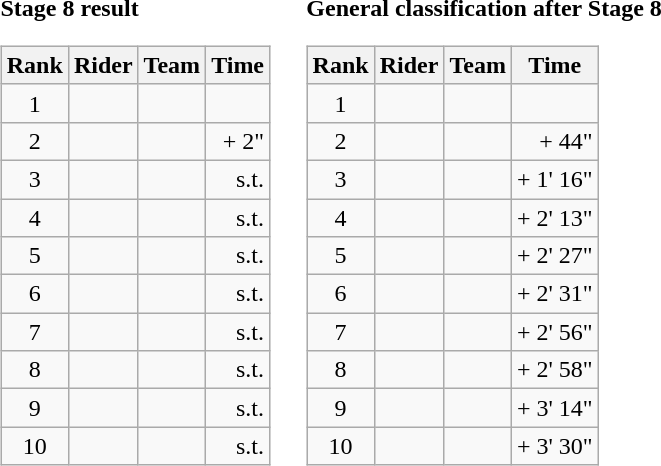<table>
<tr>
<td><strong>Stage 8 result</strong><br><table class="wikitable">
<tr>
<th scope="col">Rank</th>
<th scope="col">Rider</th>
<th scope="col">Team</th>
<th scope="col">Time</th>
</tr>
<tr>
<td style="text-align:center;">1</td>
<td></td>
<td></td>
<td style="text-align:right;"></td>
</tr>
<tr>
<td style="text-align:center;">2</td>
<td></td>
<td></td>
<td style="text-align:right;">+ 2"</td>
</tr>
<tr>
<td style="text-align:center;">3</td>
<td></td>
<td></td>
<td style="text-align:right;">s.t.</td>
</tr>
<tr>
<td style="text-align:center;">4</td>
<td></td>
<td></td>
<td style="text-align:right;">s.t.</td>
</tr>
<tr>
<td style="text-align:center;">5</td>
<td></td>
<td></td>
<td style="text-align:right;">s.t.</td>
</tr>
<tr>
<td style="text-align:center;">6</td>
<td></td>
<td></td>
<td style="text-align:right;">s.t.</td>
</tr>
<tr>
<td style="text-align:center;">7</td>
<td></td>
<td></td>
<td style="text-align:right;">s.t.</td>
</tr>
<tr>
<td style="text-align:center;">8</td>
<td></td>
<td></td>
<td style="text-align:right;">s.t.</td>
</tr>
<tr>
<td style="text-align:center;">9</td>
<td></td>
<td></td>
<td style="text-align:right;">s.t.</td>
</tr>
<tr>
<td style="text-align:center;">10</td>
<td></td>
<td></td>
<td style="text-align:right;">s.t.</td>
</tr>
</table>
</td>
<td></td>
<td><strong>General classification after Stage 8</strong><br><table class="wikitable">
<tr>
<th scope="col">Rank</th>
<th scope="col">Rider</th>
<th scope="col">Team</th>
<th scope="col">Time</th>
</tr>
<tr>
<td style="text-align:center;">1</td>
<td></td>
<td></td>
<td style="text-align:right;"></td>
</tr>
<tr>
<td style="text-align:center;">2</td>
<td></td>
<td></td>
<td style="text-align:right;">+ 44"</td>
</tr>
<tr>
<td style="text-align:center;">3</td>
<td></td>
<td></td>
<td style="text-align:right;">+ 1' 16"</td>
</tr>
<tr>
<td style="text-align:center;">4</td>
<td></td>
<td></td>
<td style="text-align:right;">+ 2' 13"</td>
</tr>
<tr>
<td style="text-align:center;">5</td>
<td></td>
<td></td>
<td style="text-align:right;">+ 2' 27"</td>
</tr>
<tr>
<td style="text-align:center;">6</td>
<td></td>
<td></td>
<td style="text-align:right;">+ 2' 31"</td>
</tr>
<tr>
<td style="text-align:center;">7</td>
<td></td>
<td></td>
<td style="text-align:right;">+ 2' 56"</td>
</tr>
<tr>
<td style="text-align:center;">8</td>
<td></td>
<td></td>
<td style="text-align:right;">+ 2' 58"</td>
</tr>
<tr>
<td style="text-align:center;">9</td>
<td></td>
<td></td>
<td style="text-align:right;">+ 3' 14"</td>
</tr>
<tr>
<td style="text-align:center;">10</td>
<td></td>
<td></td>
<td style="text-align:right;">+ 3' 30"</td>
</tr>
</table>
</td>
</tr>
</table>
